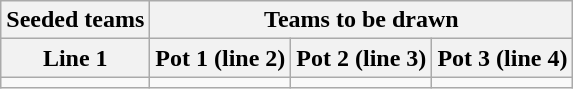<table class="wikitable">
<tr>
<th>Seeded teams</th>
<th colspan=3>Teams to be drawn</th>
</tr>
<tr>
<th>Line 1</th>
<th>Pot 1 (line 2)</th>
<th>Pot 2 (line 3)</th>
<th>Pot 3 (line 4)</th>
</tr>
<tr>
<td></td>
<td></td>
<td></td>
<td></td>
</tr>
</table>
